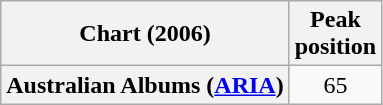<table class="wikitable plainrowheaders">
<tr>
<th>Chart (2006)</th>
<th>Peak<br>position</th>
</tr>
<tr>
<th scope="row">Australian Albums (<a href='#'>ARIA</a>)</th>
<td style="text-align:center;">65</td>
</tr>
</table>
